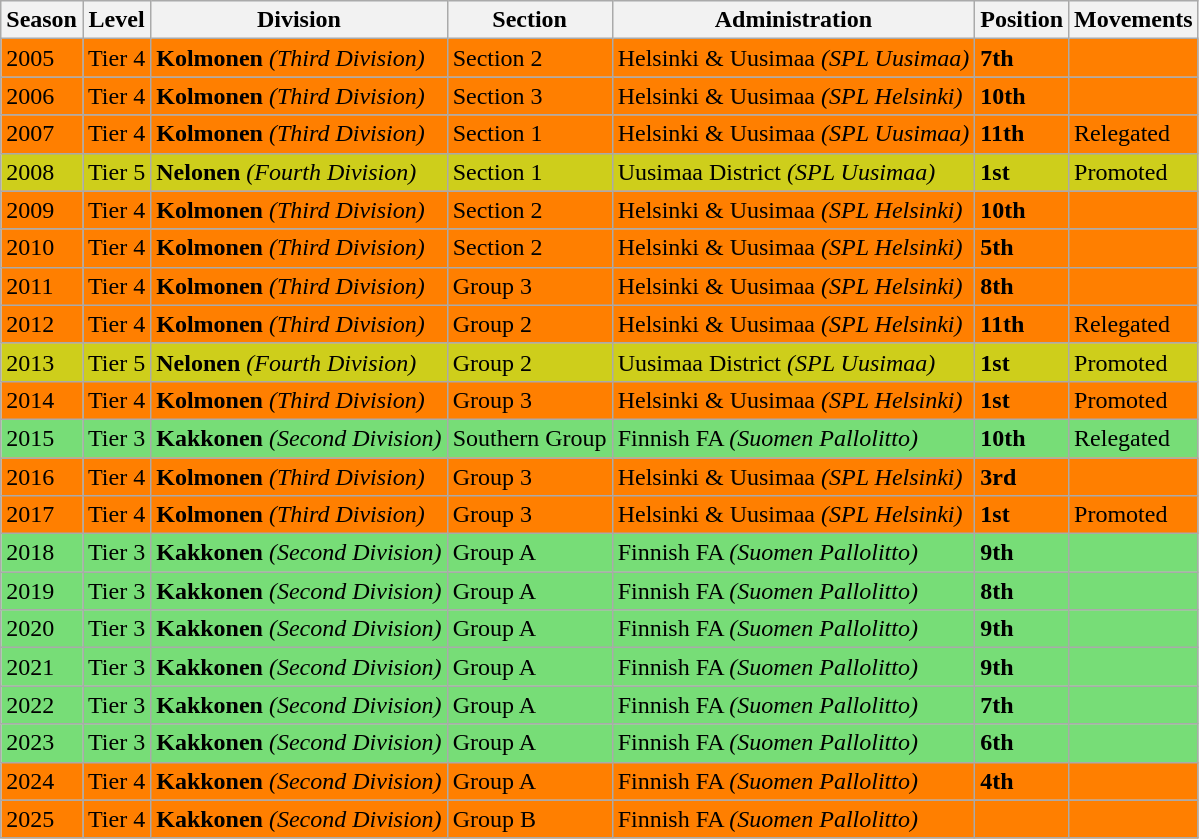<table class="wikitable">
<tr style="background:#f0f6fa;">
<th><strong>Season</strong></th>
<th><strong>Level</strong></th>
<th><strong>Division</strong></th>
<th><strong>Section</strong></th>
<th><strong>Administration</strong></th>
<th><strong>Position</strong></th>
<th><strong>Movements</strong></th>
</tr>
<tr>
<td style="background:#FF7F00;">2005</td>
<td style="background:#FF7F00;">Tier 4</td>
<td style="background:#FF7F00;"><strong>Kolmonen</strong> <em>(Third Division)</em></td>
<td style="background:#FF7F00;">Section 2</td>
<td style="background:#FF7F00;">Helsinki & Uusimaa <em>(SPL Uusimaa)</em></td>
<td style="background:#FF7F00;"><strong>7th</strong></td>
<td style="background:#FF7F00;"></td>
</tr>
<tr>
<td style="background:#FF7F00;">2006</td>
<td style="background:#FF7F00;">Tier 4</td>
<td style="background:#FF7F00;"><strong>Kolmonen</strong> <em>(Third Division)</em></td>
<td style="background:#FF7F00;">Section 3</td>
<td style="background:#FF7F00;">Helsinki & Uusimaa <em>(SPL Helsinki)</em></td>
<td style="background:#FF7F00;"><strong>10th</strong></td>
<td style="background:#FF7F00;"></td>
</tr>
<tr>
<td style="background:#FF7F00;">2007</td>
<td style="background:#FF7F00;">Tier 4</td>
<td style="background:#FF7F00;"><strong>Kolmonen</strong> <em>(Third Division)</em></td>
<td style="background:#FF7F00;">Section 1</td>
<td style="background:#FF7F00;">Helsinki & Uusimaa <em>(SPL Uusimaa)</em></td>
<td style="background:#FF7F00;"><strong>11th</strong></td>
<td style="background:#FF7F00;">Relegated</td>
</tr>
<tr>
<td style="background:#CECE1B;">2008</td>
<td style="background:#CECE1B;">Tier 5</td>
<td style="background:#CECE1B;"><strong>Nelonen</strong> <em>(Fourth Division)</em></td>
<td style="background:#CECE1B;">Section 1</td>
<td style="background:#CECE1B;">Uusimaa District <em>(SPL Uusimaa)</em></td>
<td style="background:#CECE1B;"><strong>1st</strong></td>
<td style="background:#CECE1B;">Promoted</td>
</tr>
<tr>
<td style="background:#FF7F00;">2009</td>
<td style="background:#FF7F00;">Tier 4</td>
<td style="background:#FF7F00;"><strong>Kolmonen</strong> <em>(Third Division)</em></td>
<td style="background:#FF7F00;">Section 2</td>
<td style="background:#FF7F00;">Helsinki & Uusimaa <em>(SPL Helsinki)</em></td>
<td style="background:#FF7F00;"><strong>10th</strong></td>
<td style="background:#FF7F00;"></td>
</tr>
<tr>
<td style="background:#FF7F00;">2010</td>
<td style="background:#FF7F00;">Tier 4</td>
<td style="background:#FF7F00;"><strong>Kolmonen</strong> <em>(Third Division)</em></td>
<td style="background:#FF7F00;">Section 2</td>
<td style="background:#FF7F00;">Helsinki & Uusimaa <em>(SPL Helsinki)</em></td>
<td style="background:#FF7F00;"><strong>5th</strong></td>
<td style="background:#FF7F00;"></td>
</tr>
<tr>
<td style="background:#FF7F00;">2011</td>
<td style="background:#FF7F00;">Tier 4</td>
<td style="background:#FF7F00;"><strong>Kolmonen</strong> <em>(Third Division)</em></td>
<td style="background:#FF7F00;">Group 3</td>
<td style="background:#FF7F00;">Helsinki & Uusimaa <em>(SPL Helsinki)</em></td>
<td style="background:#FF7F00;"><strong>8th</strong></td>
<td style="background:#FF7F00;"></td>
</tr>
<tr>
<td style="background:#FF7F00;">2012</td>
<td style="background:#FF7F00;">Tier 4</td>
<td style="background:#FF7F00;"><strong>Kolmonen</strong> <em>(Third Division)</em></td>
<td style="background:#FF7F00;">Group 2</td>
<td style="background:#FF7F00;">Helsinki & Uusimaa <em>(SPL Helsinki)</em></td>
<td style="background:#FF7F00;"><strong>11th</strong></td>
<td style="background:#FF7F00;">Relegated</td>
</tr>
<tr>
<td style="background:#CECE1B;">2013</td>
<td style="background:#CECE1B;">Tier 5</td>
<td style="background:#CECE1B;"><strong>Nelonen</strong> <em>(Fourth Division)</em></td>
<td style="background:#CECE1B;">Group 2</td>
<td style="background:#CECE1B;">Uusimaa District <em>(SPL Uusimaa)</em></td>
<td style="background:#CECE1B;"><strong>1st</strong></td>
<td style="background:#CECE1B;">Promoted</td>
</tr>
<tr>
<td style="background:#FF7F00;">2014</td>
<td style="background:#FF7F00;">Tier 4</td>
<td style="background:#FF7F00;"><strong>Kolmonen</strong> <em>(Third Division)</em></td>
<td style="background:#FF7F00;">Group 3</td>
<td style="background:#FF7F00;">Helsinki & Uusimaa <em>(SPL Helsinki)</em></td>
<td style="background:#FF7F00;"><strong>1st</strong></td>
<td style="background:#FF7F00;">Promoted</td>
</tr>
<tr>
<td style="background:#77DD77;">2015</td>
<td style="background:#77DD77;">Tier 3</td>
<td style="background:#77DD77;"><strong>Kakkonen</strong> <em>(Second Division)</em></td>
<td style="background:#77DD77;">Southern Group</td>
<td style="background:#77DD77;">Finnish FA <em>(Suomen Pallolitto)</em></td>
<td style="background:#77DD77;"><strong>10th</strong></td>
<td style="background:#77DD77;">Relegated</td>
</tr>
<tr>
<td style="background:#FF7F00;">2016</td>
<td style="background:#FF7F00;">Tier 4</td>
<td style="background:#FF7F00;"><strong>Kolmonen</strong> <em>(Third Division)</em></td>
<td style="background:#FF7F00;">Group 3</td>
<td style="background:#FF7F00;">Helsinki & Uusimaa <em>(SPL Helsinki)</em></td>
<td style="background:#FF7F00;"><strong>3rd</strong></td>
<td style="background:#FF7F00;"></td>
</tr>
<tr>
<td style="background:#FF7F00;">2017</td>
<td style="background:#FF7F00;">Tier 4</td>
<td style="background:#FF7F00;"><strong>Kolmonen</strong> <em>(Third Division)</em></td>
<td style="background:#FF7F00;">Group 3</td>
<td style="background:#FF7F00;">Helsinki & Uusimaa <em>(SPL Helsinki)</em></td>
<td style="background:#FF7F00;"><strong>1st</strong></td>
<td style="background:#FF7F00;">Promoted</td>
</tr>
<tr>
<td style="background:#77DD77;">2018</td>
<td style="background:#77DD77;">Tier 3</td>
<td style="background:#77DD77;"><strong>Kakkonen</strong> <em>(Second Division)</em></td>
<td style="background:#77DD77;">Group A</td>
<td style="background:#77DD77;">Finnish FA <em>(Suomen Pallolitto)</em></td>
<td style="background:#77DD77;"><strong>9th</strong></td>
<td style="background:#77DD77;"></td>
</tr>
<tr>
<td style="background:#77DD77;">2019</td>
<td style="background:#77DD77;">Tier 3</td>
<td style="background:#77DD77;"><strong>Kakkonen</strong> <em>(Second Division)</em></td>
<td style="background:#77DD77;">Group A</td>
<td style="background:#77DD77;">Finnish FA <em>(Suomen Pallolitto)</em></td>
<td style="background:#77DD77;"><strong>8th</strong></td>
<td style="background:#77DD77;"></td>
</tr>
<tr>
<td style="background:#77DD77;">2020</td>
<td style="background:#77DD77;">Tier 3</td>
<td style="background:#77DD77;"><strong>Kakkonen</strong> <em>(Second Division)</em></td>
<td style="background:#77DD77;">Group A</td>
<td style="background:#77DD77;">Finnish FA <em>(Suomen Pallolitto)</em></td>
<td style="background:#77DD77;"><strong>9th</strong></td>
<td style="background:#77DD77;"></td>
</tr>
<tr>
<td style="background:#77DD77;">2021</td>
<td style="background:#77DD77;">Tier 3</td>
<td style="background:#77DD77;"><strong>Kakkonen</strong> <em>(Second Division)</em></td>
<td style="background:#77DD77;">Group A</td>
<td style="background:#77DD77;">Finnish FA <em>(Suomen Pallolitto)</em></td>
<td style="background:#77DD77;"><strong>9th</strong></td>
<td style="background:#77DD77;"></td>
</tr>
<tr>
<td style="background:#77DD77;">2022</td>
<td style="background:#77DD77;">Tier 3</td>
<td style="background:#77DD77;"><strong>Kakkonen</strong> <em>(Second Division)</em></td>
<td style="background:#77DD77;">Group A</td>
<td style="background:#77DD77;">Finnish FA <em>(Suomen Pallolitto)</em></td>
<td style="background:#77DD77;"><strong>7th</strong></td>
<td style="background:#77DD77;"></td>
</tr>
<tr>
<td style="background:#77DD77;">2023</td>
<td style="background:#77DD77;">Tier 3</td>
<td style="background:#77DD77;"><strong>Kakkonen</strong> <em>(Second Division)</em></td>
<td style="background:#77DD77;">Group A</td>
<td style="background:#77DD77;">Finnish FA <em>(Suomen Pallolitto)</em></td>
<td style="background:#77DD77;"><strong>6th</strong></td>
<td style="background:#77DD77;"></td>
</tr>
<tr>
<td style="background:#FF7F00;">2024</td>
<td style="background:#FF7F00;">Tier 4</td>
<td style="background:#FF7F00;"><strong>Kakkonen</strong> <em>(Second Division)</em></td>
<td style="background:#FF7F00;">Group A</td>
<td style="background:#FF7F00;">Finnish FA <em>(Suomen Pallolitto)</em></td>
<td style="background:#FF7F00;"><strong>4th</strong></td>
<td style="background:#FF7F00;"></td>
</tr>
<tr>
<td style="background:#FF7F00;">2025</td>
<td style="background:#FF7F00;">Tier 4</td>
<td style="background:#FF7F00;"><strong>Kakkonen</strong> <em>(Second Division)</em></td>
<td style="background:#FF7F00;">Group B</td>
<td style="background:#FF7F00;">Finnish FA <em>(Suomen Pallolitto)</em></td>
<td style="background:#FF7F00;"></td>
<td style="background:#FF7F00;"></td>
</tr>
</table>
